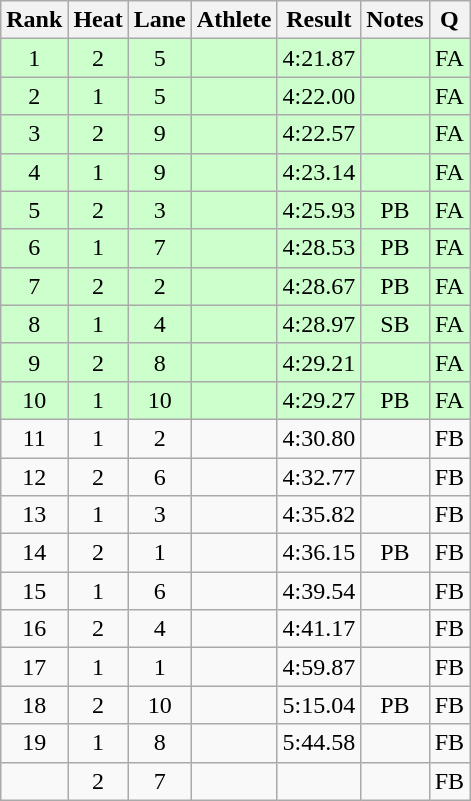<table class="wikitable sortable" style="text-align:center">
<tr>
<th>Rank</th>
<th>Heat</th>
<th>Lane</th>
<th>Athlete</th>
<th>Result</th>
<th>Notes</th>
<th>Q</th>
</tr>
<tr bgcolor=ccffcc>
<td>1</td>
<td>2</td>
<td>5</td>
<td align=left></td>
<td>4:21.87</td>
<td></td>
<td>FA</td>
</tr>
<tr bgcolor=ccffcc>
<td>2</td>
<td>1</td>
<td>5</td>
<td align=left></td>
<td>4:22.00</td>
<td></td>
<td>FA</td>
</tr>
<tr bgcolor=ccffcc>
<td>3</td>
<td>2</td>
<td>9</td>
<td align=left></td>
<td>4:22.57</td>
<td></td>
<td>FA</td>
</tr>
<tr bgcolor=ccffcc>
<td>4</td>
<td>1</td>
<td>9</td>
<td align=left></td>
<td>4:23.14</td>
<td></td>
<td>FA</td>
</tr>
<tr bgcolor=ccffcc>
<td>5</td>
<td>2</td>
<td>3</td>
<td align=left></td>
<td>4:25.93</td>
<td>PB</td>
<td>FA</td>
</tr>
<tr bgcolor=ccffcc>
<td>6</td>
<td>1</td>
<td>7</td>
<td align=left></td>
<td>4:28.53</td>
<td>PB</td>
<td>FA</td>
</tr>
<tr bgcolor=ccffcc>
<td>7</td>
<td>2</td>
<td>2</td>
<td align=left></td>
<td>4:28.67</td>
<td>PB</td>
<td>FA</td>
</tr>
<tr bgcolor=ccffcc>
<td>8</td>
<td>1</td>
<td>4</td>
<td align=left></td>
<td>4:28.97</td>
<td>SB</td>
<td>FA</td>
</tr>
<tr bgcolor=ccffcc>
<td>9</td>
<td>2</td>
<td>8</td>
<td align=left></td>
<td>4:29.21</td>
<td></td>
<td>FA</td>
</tr>
<tr bgcolor=ccffcc>
<td>10</td>
<td>1</td>
<td>10</td>
<td align=left></td>
<td>4:29.27</td>
<td>PB</td>
<td>FA</td>
</tr>
<tr>
<td>11</td>
<td>1</td>
<td>2</td>
<td align=left></td>
<td>4:30.80</td>
<td></td>
<td>FB</td>
</tr>
<tr>
<td>12</td>
<td>2</td>
<td>6</td>
<td align=left></td>
<td>4:32.77</td>
<td></td>
<td>FB</td>
</tr>
<tr>
<td>13</td>
<td>1</td>
<td>3</td>
<td align=left></td>
<td>4:35.82</td>
<td></td>
<td>FB</td>
</tr>
<tr>
<td>14</td>
<td>2</td>
<td>1</td>
<td align=left></td>
<td>4:36.15</td>
<td>PB</td>
<td>FB</td>
</tr>
<tr>
<td>15</td>
<td>1</td>
<td>6</td>
<td align=left></td>
<td>4:39.54</td>
<td></td>
<td>FB</td>
</tr>
<tr>
<td>16</td>
<td>2</td>
<td>4</td>
<td align=left></td>
<td>4:41.17</td>
<td></td>
<td>FB</td>
</tr>
<tr>
<td>17</td>
<td>1</td>
<td>1</td>
<td align=left></td>
<td>4:59.87</td>
<td></td>
<td>FB</td>
</tr>
<tr>
<td>18</td>
<td>2</td>
<td>10</td>
<td align=left></td>
<td>5:15.04</td>
<td>PB</td>
<td>FB</td>
</tr>
<tr>
<td>19</td>
<td>1</td>
<td>8</td>
<td align=left></td>
<td>5:44.58</td>
<td></td>
<td>FB</td>
</tr>
<tr>
<td></td>
<td>2</td>
<td>7</td>
<td align=left></td>
<td></td>
<td></td>
<td>FB</td>
</tr>
</table>
